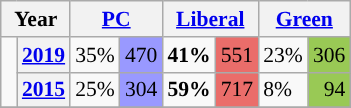<table class="wikitable" style="width:400; font-size:90%; margin-left:1em;">
<tr>
<th colspan="2" scope="col">Year</th>
<th colspan="2" scope="col"><a href='#'>PC</a></th>
<th colspan="2" scope="col"><a href='#'>Liberal</a></th>
<th colspan="2" scope="col"><a href='#'>Green</a></th>
</tr>
<tr>
<td rowspan="2" style="width: 0.25em; background-color: "></td>
<th><a href='#'>2019</a></th>
<td>35%</td>
<td style="text-align:right; background:#9999FF;">470</td>
<td><strong>41%</strong></td>
<td style="text-align:right; background:#EA6D6A;">551</td>
<td>23%</td>
<td style="text-align:right; background:#99C955;">306</td>
</tr>
<tr>
<th><a href='#'>2015</a></th>
<td>25%</td>
<td style="text-align:right; background:#9999FF;">304</td>
<td><strong>59%</strong></td>
<td style="text-align:right; background:#EA6D6A;">717</td>
<td>8%</td>
<td style="text-align:right; background:#99C955;">94</td>
</tr>
<tr>
</tr>
</table>
